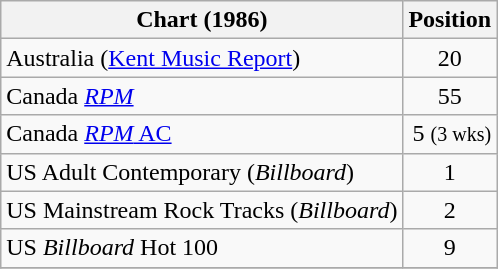<table class="wikitable">
<tr>
<th>Chart (1986)</th>
<th>Position</th>
</tr>
<tr>
<td>Australia (<a href='#'>Kent Music Report</a>)</td>
<td align="center">20</td>
</tr>
<tr>
<td>Canada <em><a href='#'>RPM</a></em></td>
<td align="center">55</td>
</tr>
<tr>
<td>Canada <a href='#'><em>RPM</em> AC</a></td>
<td align="right">5 <small>(3 wks)</small></td>
</tr>
<tr>
<td>US Adult Contemporary (<em>Billboard</em>)</td>
<td align="center">1</td>
</tr>
<tr>
<td>US Mainstream Rock Tracks (<em>Billboard</em>)</td>
<td align="center">2</td>
</tr>
<tr>
<td>US <em>Billboard</em> Hot 100</td>
<td align="center">9</td>
</tr>
<tr>
</tr>
</table>
